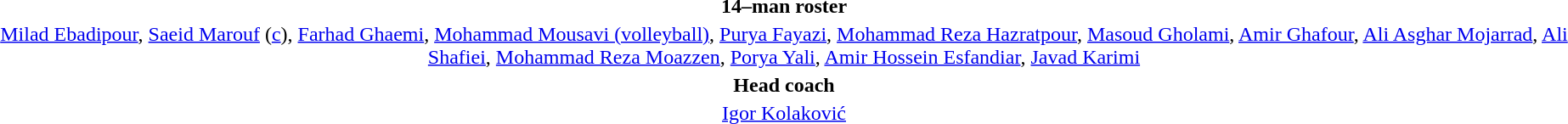<table style="text-align:center; margin-top:2em; margin-left:auto; margin-right:auto">
<tr>
<td><strong>14–man roster</strong></td>
</tr>
<tr>
<td><a href='#'>Milad Ebadipour</a>, <a href='#'>Saeid Marouf</a> (<a href='#'>c</a>), <a href='#'>Farhad Ghaemi</a>, <a href='#'>Mohammad Mousavi (volleyball)</a>, <a href='#'>Purya Fayazi</a>, <a href='#'>Mohammad Reza Hazratpour</a>, <a href='#'>Masoud Gholami</a>, <a href='#'>Amir Ghafour</a>, <a href='#'>Ali Asghar Mojarrad</a>, <a href='#'>Ali Shafiei</a>, <a href='#'>Mohammad Reza Moazzen</a>, <a href='#'>Porya Yali</a>, <a href='#'>Amir Hossein Esfandiar</a>, <a href='#'>Javad Karimi</a></td>
</tr>
<tr>
<td><strong>Head coach</strong></td>
</tr>
<tr>
<td><a href='#'>Igor Kolaković</a></td>
</tr>
</table>
